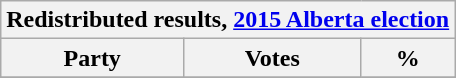<table class="wikitable">
<tr>
<th colspan="5" align=center>Redistributed results, <a href='#'>2015 Alberta election</a></th>
</tr>
<tr>
<th colspan=2>Party</th>
<th>Votes</th>
<th>%</th>
</tr>
<tr>
</tr>
</table>
